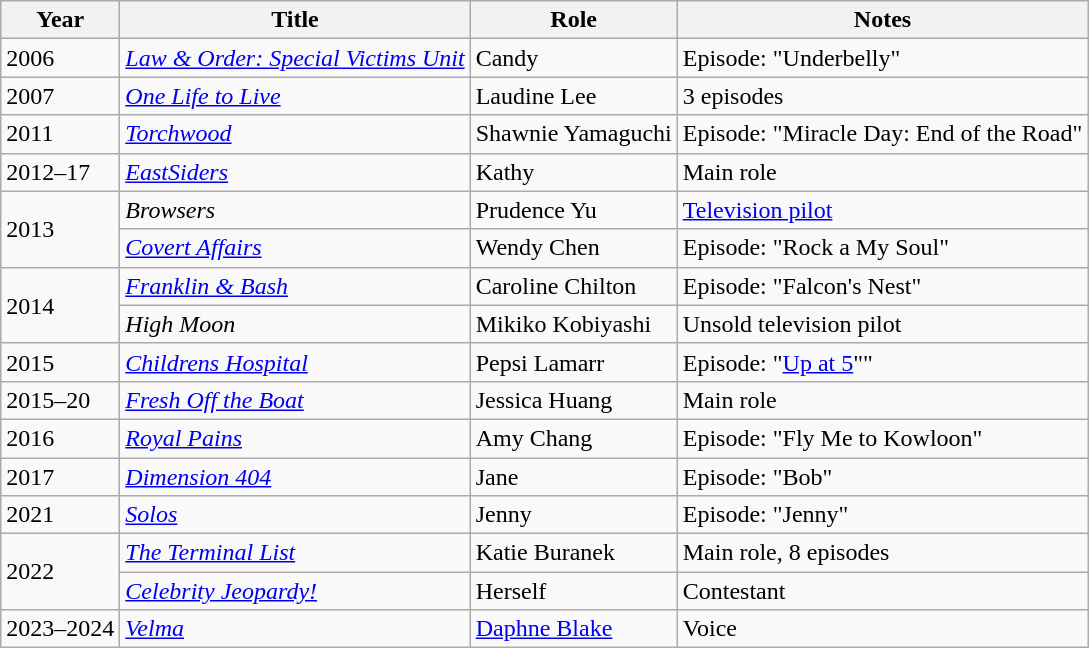<table class="wikitable sortable">
<tr>
<th>Year</th>
<th>Title</th>
<th>Role</th>
<th class="unsortable">Notes</th>
</tr>
<tr>
<td>2006</td>
<td><em><a href='#'>Law & Order: Special Victims Unit</a></em></td>
<td>Candy</td>
<td>Episode: "Underbelly"</td>
</tr>
<tr>
<td>2007</td>
<td><em><a href='#'>One Life to Live</a></em></td>
<td>Laudine Lee</td>
<td>3 episodes</td>
</tr>
<tr>
<td>2011</td>
<td><em><a href='#'>Torchwood</a></em></td>
<td>Shawnie Yamaguchi</td>
<td>Episode: "Miracle Day: End of the Road"</td>
</tr>
<tr>
<td>2012–17</td>
<td><em><a href='#'>EastSiders</a></em></td>
<td>Kathy</td>
<td>Main role</td>
</tr>
<tr>
<td rowspan="2">2013</td>
<td><em>Browsers</em></td>
<td>Prudence Yu</td>
<td><a href='#'>Television pilot</a></td>
</tr>
<tr>
<td><em><a href='#'>Covert Affairs</a></em></td>
<td>Wendy Chen</td>
<td>Episode: "Rock a My Soul"</td>
</tr>
<tr>
<td rowspan="2">2014</td>
<td><em><a href='#'>Franklin & Bash</a></em></td>
<td>Caroline Chilton</td>
<td>Episode: "Falcon's Nest"</td>
</tr>
<tr>
<td><em>High Moon</em></td>
<td>Mikiko Kobiyashi</td>
<td>Unsold television pilot</td>
</tr>
<tr>
<td>2015</td>
<td><em><a href='#'>Childrens Hospital</a></em></td>
<td>Pepsi Lamarr</td>
<td>Episode: "<a href='#'>Up at 5</a>""</td>
</tr>
<tr>
<td>2015–20</td>
<td><em><a href='#'>Fresh Off the Boat</a></em></td>
<td>Jessica Huang</td>
<td>Main role</td>
</tr>
<tr>
<td>2016</td>
<td><em><a href='#'>Royal Pains</a></em></td>
<td>Amy Chang</td>
<td>Episode: "Fly Me to Kowloon"</td>
</tr>
<tr>
<td>2017</td>
<td><em><a href='#'>Dimension 404</a></em></td>
<td>Jane</td>
<td>Episode: "Bob"</td>
</tr>
<tr>
<td>2021</td>
<td><em><a href='#'>Solos</a></em></td>
<td>Jenny</td>
<td>Episode: "Jenny"</td>
</tr>
<tr>
<td rowspan="2">2022</td>
<td><em><a href='#'>The Terminal List</a></em></td>
<td>Katie Buranek</td>
<td>Main role, 8 episodes</td>
</tr>
<tr>
<td><em><a href='#'>Celebrity Jeopardy!</a></em></td>
<td>Herself</td>
<td>Contestant</td>
</tr>
<tr>
<td>2023–2024</td>
<td><em><a href='#'>Velma</a></em></td>
<td><a href='#'>Daphne Blake</a></td>
<td>Voice</td>
</tr>
</table>
